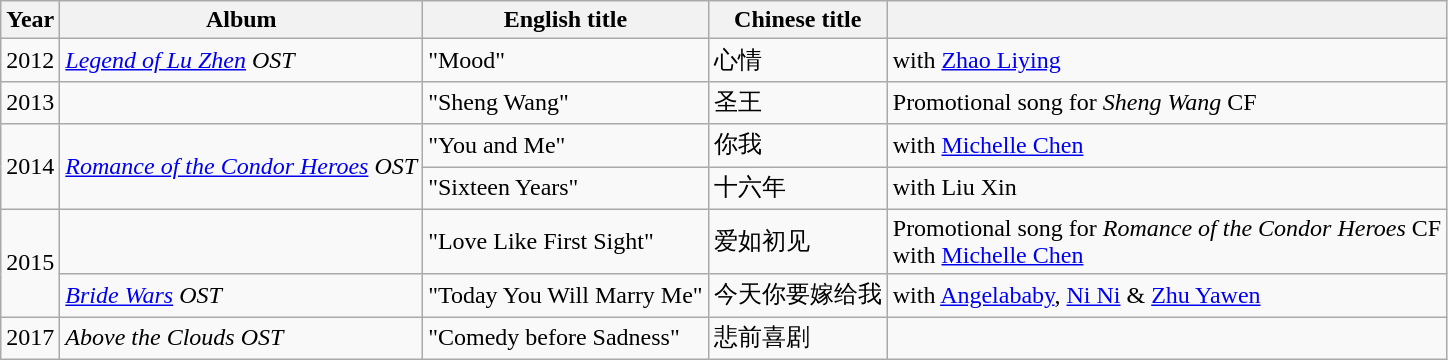<table class="wikitable">
<tr>
<th>Year</th>
<th>Album</th>
<th>English title</th>
<th>Chinese title</th>
<th></th>
</tr>
<tr>
<td>2012</td>
<td><em><a href='#'>Legend of Lu Zhen</a> OST</em></td>
<td>"Mood"</td>
<td>心情</td>
<td>with <a href='#'>Zhao Liying</a></td>
</tr>
<tr>
<td>2013</td>
<td></td>
<td>"Sheng Wang"</td>
<td>圣王</td>
<td>Promotional song for <em>Sheng Wang</em> CF</td>
</tr>
<tr>
<td rowspan=2>2014</td>
<td rowspan=2><em><a href='#'>Romance of the Condor Heroes</a> OST</em></td>
<td>"You and Me"</td>
<td>你我</td>
<td>with <a href='#'>Michelle Chen</a></td>
</tr>
<tr>
<td>"Sixteen Years"</td>
<td>十六年</td>
<td>with Liu Xin</td>
</tr>
<tr>
<td rowspan=2>2015</td>
<td></td>
<td>"Love Like First Sight"</td>
<td>爱如初见</td>
<td>Promotional song for <em>Romance of the Condor Heroes</em> CF<br>with <a href='#'>Michelle Chen</a></td>
</tr>
<tr>
<td><em><a href='#'>Bride Wars</a> OST</em></td>
<td>"Today You Will Marry Me"</td>
<td>今天你要嫁给我</td>
<td>with <a href='#'>Angelababy</a>, <a href='#'>Ni Ni</a> & <a href='#'>Zhu Yawen</a></td>
</tr>
<tr>
<td>2017</td>
<td><em>Above the Clouds OST</em></td>
<td>"Comedy before Sadness"</td>
<td>悲前喜剧</td>
<td></td>
</tr>
</table>
